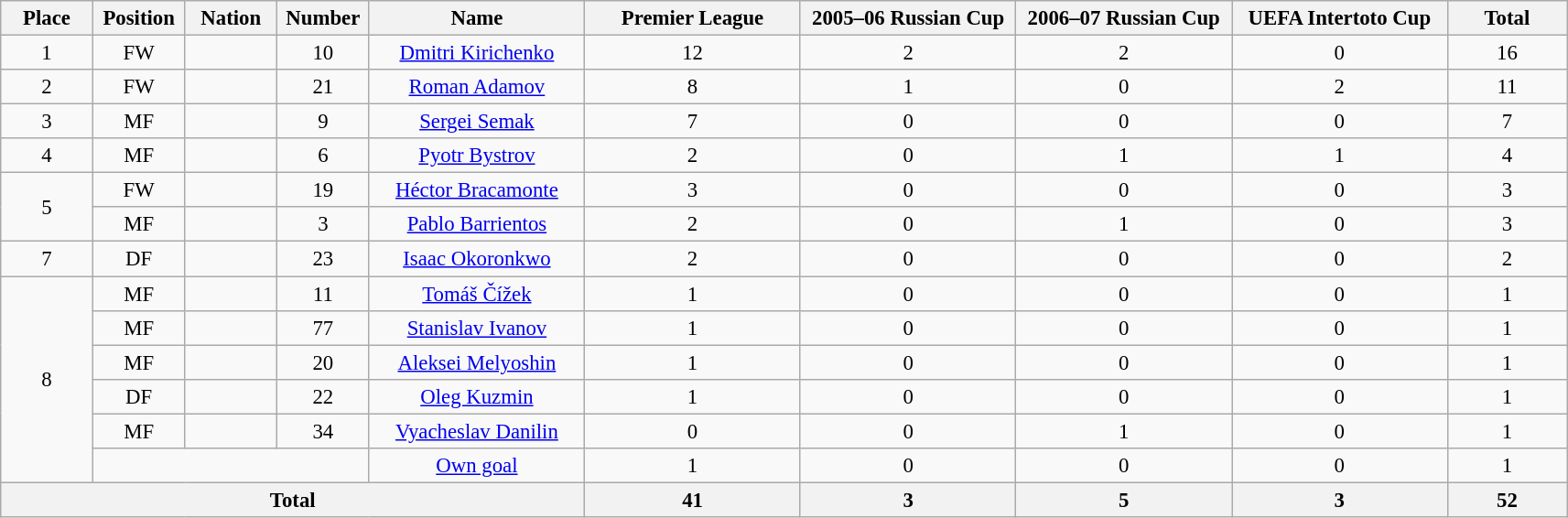<table class="wikitable" style="font-size: 95%; text-align: center;">
<tr>
<th width=60>Place</th>
<th width=60>Position</th>
<th width=60>Nation</th>
<th width=60>Number</th>
<th width=150>Name</th>
<th width=150>Premier League</th>
<th width=150>2005–06 Russian Cup</th>
<th width=150>2006–07 Russian Cup</th>
<th width=150>UEFA Intertoto Cup</th>
<th width=80>Total</th>
</tr>
<tr>
<td>1</td>
<td>FW</td>
<td></td>
<td>10</td>
<td><a href='#'>Dmitri Kirichenko</a></td>
<td>12</td>
<td>2</td>
<td>2</td>
<td>0</td>
<td>16</td>
</tr>
<tr>
<td>2</td>
<td>FW</td>
<td></td>
<td>21</td>
<td><a href='#'>Roman Adamov</a></td>
<td>8</td>
<td>1</td>
<td>0</td>
<td>2</td>
<td>11</td>
</tr>
<tr>
<td>3</td>
<td>MF</td>
<td></td>
<td>9</td>
<td><a href='#'>Sergei Semak</a></td>
<td>7</td>
<td>0</td>
<td>0</td>
<td>0</td>
<td>7</td>
</tr>
<tr>
<td>4</td>
<td>MF</td>
<td></td>
<td>6</td>
<td><a href='#'>Pyotr Bystrov</a></td>
<td>2</td>
<td>0</td>
<td>1</td>
<td>1</td>
<td>4</td>
</tr>
<tr>
<td rowspan="2">5</td>
<td>FW</td>
<td></td>
<td>19</td>
<td><a href='#'>Héctor Bracamonte</a></td>
<td>3</td>
<td>0</td>
<td>0</td>
<td>0</td>
<td>3</td>
</tr>
<tr>
<td>MF</td>
<td></td>
<td>3</td>
<td><a href='#'>Pablo Barrientos</a></td>
<td>2</td>
<td>0</td>
<td>1</td>
<td>0</td>
<td>3</td>
</tr>
<tr>
<td>7</td>
<td>DF</td>
<td></td>
<td>23</td>
<td><a href='#'>Isaac Okoronkwo</a></td>
<td>2</td>
<td>0</td>
<td>0</td>
<td>0</td>
<td>2</td>
</tr>
<tr>
<td rowspan="6">8</td>
<td>MF</td>
<td></td>
<td>11</td>
<td><a href='#'>Tomáš Čížek</a></td>
<td>1</td>
<td>0</td>
<td>0</td>
<td>0</td>
<td>1</td>
</tr>
<tr>
<td>MF</td>
<td></td>
<td>77</td>
<td><a href='#'>Stanislav Ivanov</a></td>
<td>1</td>
<td>0</td>
<td>0</td>
<td>0</td>
<td>1</td>
</tr>
<tr>
<td>MF</td>
<td></td>
<td>20</td>
<td><a href='#'>Aleksei Melyoshin</a></td>
<td>1</td>
<td>0</td>
<td>0</td>
<td>0</td>
<td>1</td>
</tr>
<tr>
<td>DF</td>
<td></td>
<td>22</td>
<td><a href='#'>Oleg Kuzmin</a></td>
<td>1</td>
<td>0</td>
<td>0</td>
<td>0</td>
<td>1</td>
</tr>
<tr>
<td>MF</td>
<td></td>
<td>34</td>
<td><a href='#'>Vyacheslav Danilin</a></td>
<td>0</td>
<td>0</td>
<td>1</td>
<td>0</td>
<td>1</td>
</tr>
<tr>
<td colspan="3"></td>
<td><a href='#'>Own goal</a></td>
<td>1</td>
<td>0</td>
<td>0</td>
<td>0</td>
<td>1</td>
</tr>
<tr>
<th colspan=5>Total</th>
<th>41</th>
<th>3</th>
<th>5</th>
<th>3</th>
<th>52</th>
</tr>
</table>
